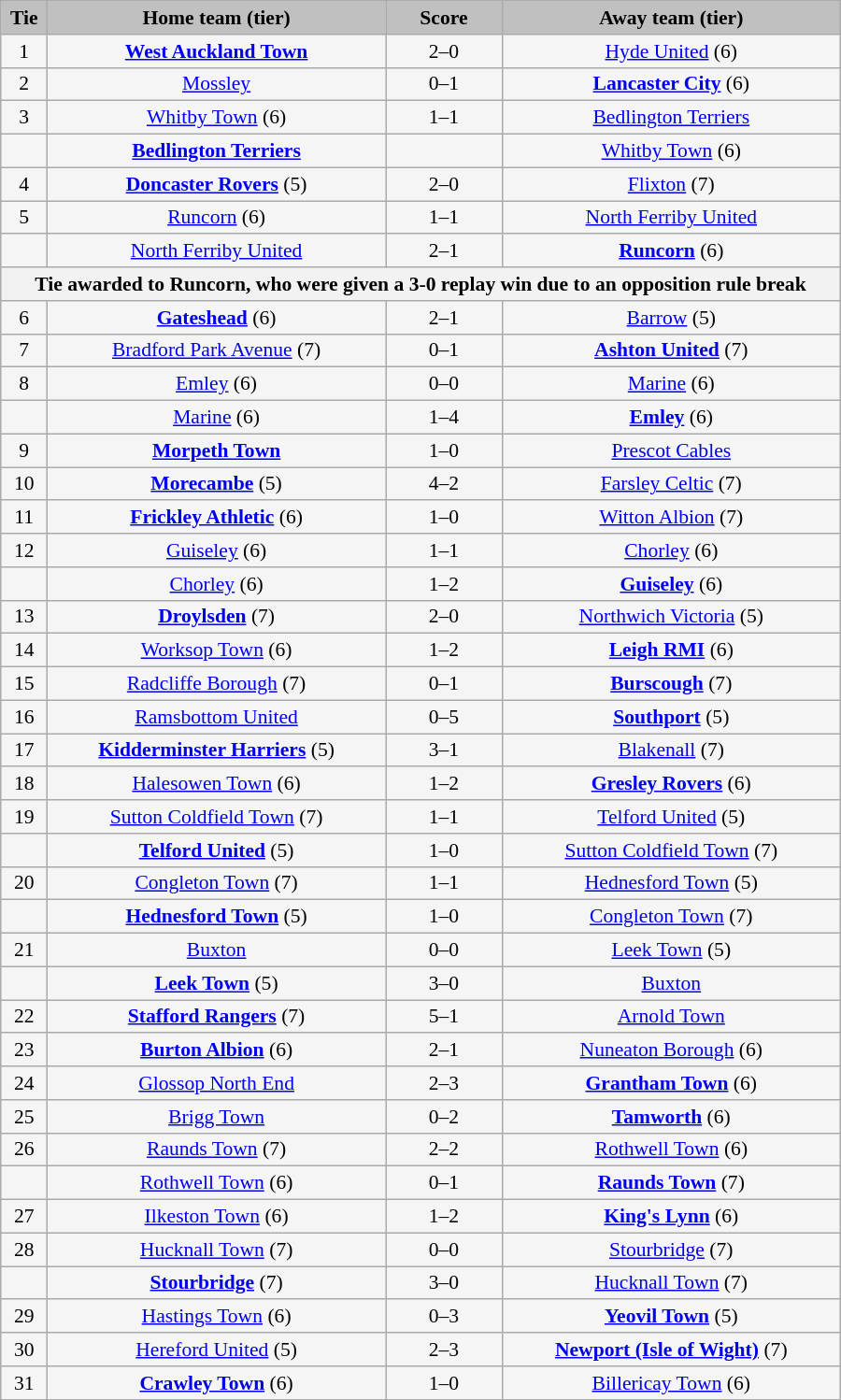<table class="wikitable" style="width: 600px; background:WhiteSmoke; text-align:center; font-size:90%">
<tr>
<td scope="col" style="width:  5.00%; background:silver;"><strong>Tie</strong></td>
<td scope="col" style="width: 36.25%; background:silver;"><strong>Home team (tier)</strong></td>
<td scope="col" style="width: 12.50%; background:silver;"><strong>Score</strong></td>
<td scope="col" style="width: 36.25%; background:silver;"><strong>Away team (tier)</strong></td>
</tr>
<tr>
<td>1</td>
<td><strong><a href='#'>West Auckland Town</a></strong></td>
<td>2–0</td>
<td><a href='#'>Hyde United</a> (6)</td>
</tr>
<tr>
<td>2</td>
<td><a href='#'>Mossley</a></td>
<td>0–1</td>
<td><strong><a href='#'>Lancaster City</a></strong> (6)</td>
</tr>
<tr>
<td>3</td>
<td><a href='#'>Whitby Town</a> (6)</td>
<td>1–1</td>
<td><a href='#'>Bedlington Terriers</a></td>
</tr>
<tr>
<td><em></em></td>
<td><strong><a href='#'>Bedlington Terriers</a></strong></td>
<td></td>
<td><a href='#'>Whitby Town</a> (6)</td>
</tr>
<tr>
<td>4</td>
<td><strong><a href='#'>Doncaster Rovers</a></strong> (5)</td>
<td>2–0</td>
<td><a href='#'>Flixton</a> (7)</td>
</tr>
<tr>
<td>5</td>
<td><a href='#'>Runcorn</a> (6)</td>
<td>1–1</td>
<td><a href='#'>North Ferriby United</a></td>
</tr>
<tr>
<td><em></em></td>
<td><a href='#'>North Ferriby United</a></td>
<td>2–1</td>
<td><strong><a href='#'>Runcorn</a></strong> (6)</td>
</tr>
<tr>
<th colspan="5">Tie awarded to Runcorn, who were given a 3-0 replay win due to an opposition rule break</th>
</tr>
<tr>
<td>6</td>
<td><strong><a href='#'>Gateshead</a></strong> (6)</td>
<td>2–1</td>
<td><a href='#'>Barrow</a> (5)</td>
</tr>
<tr>
<td>7</td>
<td><a href='#'>Bradford Park Avenue</a> (7)</td>
<td>0–1</td>
<td><strong><a href='#'>Ashton United</a></strong> (7)</td>
</tr>
<tr>
<td>8</td>
<td><a href='#'>Emley</a> (6)</td>
<td>0–0</td>
<td><a href='#'>Marine</a> (6)</td>
</tr>
<tr>
<td><em></em></td>
<td><a href='#'>Marine</a> (6)</td>
<td>1–4</td>
<td><strong><a href='#'>Emley</a></strong> (6)</td>
</tr>
<tr>
<td>9</td>
<td><strong><a href='#'>Morpeth Town</a></strong></td>
<td>1–0</td>
<td><a href='#'>Prescot Cables</a></td>
</tr>
<tr>
<td>10</td>
<td><strong><a href='#'>Morecambe</a></strong> (5)</td>
<td>4–2</td>
<td><a href='#'>Farsley Celtic</a> (7)</td>
</tr>
<tr>
<td>11</td>
<td><strong><a href='#'>Frickley Athletic</a></strong> (6)</td>
<td>1–0</td>
<td><a href='#'>Witton Albion</a> (7)</td>
</tr>
<tr>
<td>12</td>
<td><a href='#'>Guiseley</a> (6)</td>
<td>1–1</td>
<td><a href='#'>Chorley</a> (6)</td>
</tr>
<tr>
<td><em></em></td>
<td><a href='#'>Chorley</a> (6)</td>
<td>1–2</td>
<td><strong><a href='#'>Guiseley</a></strong> (6)</td>
</tr>
<tr>
<td>13</td>
<td><strong><a href='#'>Droylsden</a></strong> (7)</td>
<td>2–0</td>
<td><a href='#'>Northwich Victoria</a> (5)</td>
</tr>
<tr>
<td>14</td>
<td><a href='#'>Worksop Town</a> (6)</td>
<td>1–2</td>
<td><strong><a href='#'>Leigh RMI</a></strong> (6)</td>
</tr>
<tr>
<td>15</td>
<td><a href='#'>Radcliffe Borough</a> (7)</td>
<td>0–1</td>
<td><strong><a href='#'>Burscough</a></strong> (7)</td>
</tr>
<tr>
<td>16</td>
<td><a href='#'>Ramsbottom United</a></td>
<td>0–5</td>
<td><strong><a href='#'>Southport</a></strong> (5)</td>
</tr>
<tr>
<td>17</td>
<td><strong><a href='#'>Kidderminster Harriers</a></strong> (5)</td>
<td>3–1</td>
<td><a href='#'>Blakenall</a> (7)</td>
</tr>
<tr>
<td>18</td>
<td><a href='#'>Halesowen Town</a> (6)</td>
<td>1–2</td>
<td><strong><a href='#'>Gresley Rovers</a></strong> (6)</td>
</tr>
<tr>
<td>19</td>
<td><a href='#'>Sutton Coldfield Town</a> (7)</td>
<td>1–1</td>
<td><a href='#'>Telford United</a> (5)</td>
</tr>
<tr>
<td><em></em></td>
<td><strong><a href='#'>Telford United</a></strong> (5)</td>
<td>1–0</td>
<td><a href='#'>Sutton Coldfield Town</a> (7)</td>
</tr>
<tr>
<td>20</td>
<td><a href='#'>Congleton Town</a> (7)</td>
<td>1–1</td>
<td><a href='#'>Hednesford Town</a> (5)</td>
</tr>
<tr>
<td><em></em></td>
<td><strong><a href='#'>Hednesford Town</a></strong> (5)</td>
<td>1–0</td>
<td><a href='#'>Congleton Town</a> (7)</td>
</tr>
<tr>
<td>21</td>
<td><a href='#'>Buxton</a></td>
<td>0–0</td>
<td><a href='#'>Leek Town</a> (5)</td>
</tr>
<tr>
<td><em></em></td>
<td><strong><a href='#'>Leek Town</a></strong> (5)</td>
<td>3–0</td>
<td><a href='#'>Buxton</a></td>
</tr>
<tr>
<td>22</td>
<td><strong><a href='#'>Stafford Rangers</a></strong> (7)</td>
<td>5–1</td>
<td><a href='#'>Arnold Town</a></td>
</tr>
<tr>
<td>23</td>
<td><strong><a href='#'>Burton Albion</a></strong> (6)</td>
<td>2–1</td>
<td><a href='#'>Nuneaton Borough</a> (6)</td>
</tr>
<tr>
<td>24</td>
<td><a href='#'>Glossop North End</a></td>
<td>2–3</td>
<td><strong><a href='#'>Grantham Town</a></strong> (6)</td>
</tr>
<tr>
<td>25</td>
<td><a href='#'>Brigg Town</a></td>
<td>0–2</td>
<td><strong><a href='#'>Tamworth</a></strong> (6)</td>
</tr>
<tr>
<td>26</td>
<td><a href='#'>Raunds Town</a> (7)</td>
<td>2–2</td>
<td><a href='#'>Rothwell Town</a> (6)</td>
</tr>
<tr>
<td><em></em></td>
<td><a href='#'>Rothwell Town</a> (6)</td>
<td>0–1</td>
<td><strong><a href='#'>Raunds Town</a></strong> (7)</td>
</tr>
<tr>
<td>27</td>
<td><a href='#'>Ilkeston Town</a> (6)</td>
<td>1–2</td>
<td><strong><a href='#'>King's Lynn</a></strong> (6)</td>
</tr>
<tr>
<td>28</td>
<td><a href='#'>Hucknall Town</a> (7)</td>
<td>0–0</td>
<td><a href='#'>Stourbridge</a> (7)</td>
</tr>
<tr>
<td><em></em></td>
<td><strong><a href='#'>Stourbridge</a></strong> (7)</td>
<td>3–0</td>
<td><a href='#'>Hucknall Town</a> (7)</td>
</tr>
<tr>
<td>29</td>
<td><a href='#'>Hastings Town</a> (6)</td>
<td>0–3</td>
<td><strong><a href='#'>Yeovil Town</a></strong> (5)</td>
</tr>
<tr>
<td>30</td>
<td><a href='#'>Hereford United</a> (5)</td>
<td>2–3</td>
<td><strong><a href='#'>Newport (Isle of Wight)</a></strong> (7)</td>
</tr>
<tr>
<td>31</td>
<td><strong><a href='#'>Crawley Town</a></strong> (6)</td>
<td>1–0</td>
<td><a href='#'>Billericay Town</a> (6)</td>
</tr>
</table>
